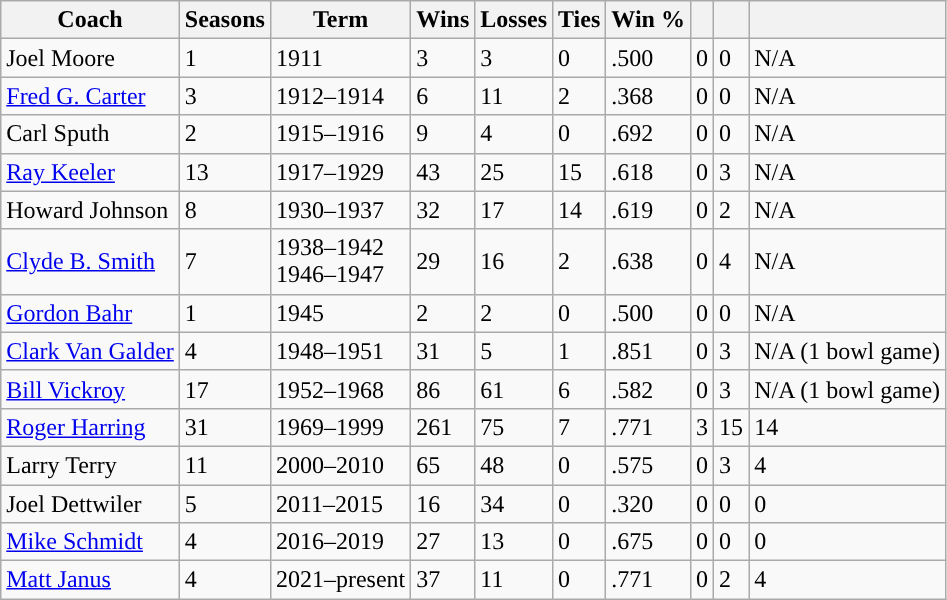<table class="wikitable">
<tr>
<th width=px>Coach</th>
<th width=px>Seasons</th>
<th width=px>Term</th>
<th width=px>Wins</th>
<th width=px>Losses</th>
<th width=px>Ties</th>
<th width=px>Win %</th>
<th width=px></th>
<th width=px></th>
<th width=px></th>
</tr>
<tr>
<td>Joel Moore</td>
<td>1</td>
<td>1911</td>
<td>3</td>
<td>3</td>
<td>0</td>
<td>.500</td>
<td>0</td>
<td>0</td>
<td>N/A</td>
</tr>
<tr>
<td><a href='#'>Fred G. Carter</a></td>
<td>3</td>
<td>1912–1914</td>
<td>6</td>
<td>11</td>
<td>2</td>
<td>.368</td>
<td>0</td>
<td>0</td>
<td>N/A</td>
</tr>
<tr>
<td>Carl Sputh</td>
<td>2</td>
<td>1915–1916</td>
<td>9</td>
<td>4</td>
<td>0</td>
<td>.692</td>
<td>0</td>
<td>0</td>
<td>N/A</td>
</tr>
<tr>
<td><a href='#'>Ray Keeler</a></td>
<td>13</td>
<td>1917–1929</td>
<td>43</td>
<td>25</td>
<td>15</td>
<td>.618</td>
<td>0</td>
<td>3</td>
<td>N/A</td>
</tr>
<tr>
<td>Howard Johnson</td>
<td>8</td>
<td>1930–1937</td>
<td>32</td>
<td>17</td>
<td>14</td>
<td>.619</td>
<td>0</td>
<td>2</td>
<td>N/A</td>
</tr>
<tr>
<td><a href='#'>Clyde B. Smith</a></td>
<td>7</td>
<td>1938–1942<br>1946–1947</td>
<td>29</td>
<td>16</td>
<td>2</td>
<td>.638</td>
<td>0</td>
<td>4</td>
<td>N/A</td>
</tr>
<tr>
<td><a href='#'>Gordon Bahr</a></td>
<td>1</td>
<td>1945</td>
<td>2</td>
<td>2</td>
<td>0</td>
<td>.500</td>
<td>0</td>
<td>0</td>
<td>N/A</td>
</tr>
<tr>
<td><a href='#'>Clark Van Galder</a></td>
<td>4</td>
<td>1948–1951</td>
<td>31</td>
<td>5</td>
<td>1</td>
<td>.851</td>
<td>0</td>
<td>3</td>
<td>N/A (1 bowl game)</td>
</tr>
<tr>
<td><a href='#'>Bill Vickroy</a></td>
<td>17</td>
<td>1952–1968</td>
<td>86</td>
<td>61</td>
<td>6</td>
<td>.582</td>
<td>0</td>
<td>3</td>
<td>N/A (1 bowl game)</td>
</tr>
<tr>
<td><a href='#'>Roger Harring</a></td>
<td>31</td>
<td>1969–1999</td>
<td>261</td>
<td>75</td>
<td>7</td>
<td>.771</td>
<td>3</td>
<td>15</td>
<td>14</td>
</tr>
<tr>
<td>Larry Terry</td>
<td>11</td>
<td>2000–2010</td>
<td>65</td>
<td>48</td>
<td>0</td>
<td>.575</td>
<td>0</td>
<td>3</td>
<td>4</td>
</tr>
<tr>
<td>Joel Dettwiler</td>
<td>5</td>
<td>2011–2015</td>
<td>16</td>
<td>34</td>
<td>0</td>
<td>.320</td>
<td>0</td>
<td>0</td>
<td>0</td>
</tr>
<tr>
<td><a href='#'>Mike Schmidt</a></td>
<td>4</td>
<td>2016–2019</td>
<td>27</td>
<td>13</td>
<td>0</td>
<td>.675</td>
<td>0</td>
<td>0</td>
<td>0</td>
</tr>
<tr>
<td><a href='#'>Matt Janus</a></td>
<td>4</td>
<td>2021–present</td>
<td>37</td>
<td>11</td>
<td>0</td>
<td>.771</td>
<td>0</td>
<td>2</td>
<td>4</td>
</tr>
</table>
